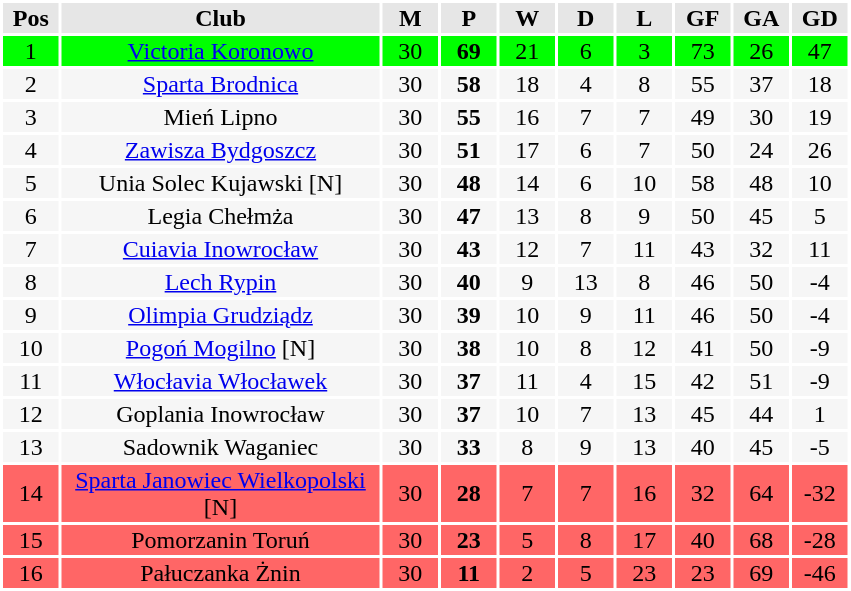<table class="toccolours" style="margin: 0;background:#ffffff;">
<tr bgcolor=#e6e6e6>
<th width=35px>Pos</th>
<th width=210px>Club</th>
<th width=35px>M</th>
<th width=35px>P</th>
<th width=35px>W</th>
<th width=35px>D</th>
<th width=35px>L</th>
<th width=35px>GF</th>
<th width=35px>GA</th>
<th width=35px>GD</th>
</tr>
<tr align=center bgcolor=#00FF00>
<td>1</td>
<td><a href='#'>Victoria Koronowo</a></td>
<td>30</td>
<td><strong>69</strong></td>
<td>21</td>
<td>6</td>
<td>3</td>
<td>73</td>
<td>26</td>
<td>47</td>
</tr>
<tr align=center bgcolor=#f6f6f6>
<td>2</td>
<td><a href='#'>Sparta Brodnica</a></td>
<td>30</td>
<td><strong>58</strong></td>
<td>18</td>
<td>4</td>
<td>8</td>
<td>55</td>
<td>37</td>
<td>18</td>
</tr>
<tr align=center bgcolor=#f6f6f6>
<td>3</td>
<td>Mień Lipno</td>
<td>30</td>
<td><strong>55</strong></td>
<td>16</td>
<td>7</td>
<td>7</td>
<td>49</td>
<td>30</td>
<td>19</td>
</tr>
<tr align=center bgcolor=#f6f6f6>
<td>4</td>
<td><a href='#'>Zawisza Bydgoszcz</a></td>
<td>30</td>
<td><strong>51</strong></td>
<td>17</td>
<td>6</td>
<td>7</td>
<td>50</td>
<td>24</td>
<td>26</td>
</tr>
<tr align=center bgcolor=#f6f6f6>
<td>5</td>
<td>Unia Solec Kujawski <span>[N]</span><noinclude></td>
<td>30</td>
<td><strong>48</strong></td>
<td>14</td>
<td>6</td>
<td>10</td>
<td>58</td>
<td>48</td>
<td>10</td>
</tr>
<tr align=center bgcolor=#f6f6f6>
<td>6</td>
<td>Legia Chełmża</td>
<td>30</td>
<td><strong>47</strong></td>
<td>13</td>
<td>8</td>
<td>9</td>
<td>50</td>
<td>45</td>
<td>5</td>
</tr>
<tr align=center bgcolor=#f6f6f6>
<td>7</td>
<td><a href='#'>Cuiavia Inowrocław</a></td>
<td>30</td>
<td><strong>43</strong></td>
<td>12</td>
<td>7</td>
<td>11</td>
<td>43</td>
<td>32</td>
<td>11</td>
</tr>
<tr align=center bgcolor=#f6f6f6>
<td>8</td>
<td><a href='#'>Lech Rypin</a></td>
<td>30</td>
<td><strong>40</strong></td>
<td>9</td>
<td>13</td>
<td>8</td>
<td>46</td>
<td>50</td>
<td>-4</td>
</tr>
<tr align=center bgcolor=#f6f6f6>
<td>9</td>
<td><a href='#'>Olimpia Grudziądz</a></td>
<td>30</td>
<td><strong>39</strong></td>
<td>10</td>
<td>9</td>
<td>11</td>
<td>46</td>
<td>50</td>
<td>-4</td>
</tr>
<tr align=center bgcolor=#f6f6f6>
<td>10</td>
<td><a href='#'>Pogoń Mogilno</a> <span>[N]</span><noinclude></td>
<td>30</td>
<td><strong>38</strong></td>
<td>10</td>
<td>8</td>
<td>12</td>
<td>41</td>
<td>50</td>
<td>-9</td>
</tr>
<tr align=center bgcolor=#f6f6f6>
<td>11</td>
<td><a href='#'>Włocłavia Włocławek</a></td>
<td>30</td>
<td><strong>37</strong></td>
<td>11</td>
<td>4</td>
<td>15</td>
<td>42</td>
<td>51</td>
<td>-9</td>
</tr>
<tr align=center bgcolor=#f6f6f6>
<td>12</td>
<td>Goplania Inowrocław</td>
<td>30</td>
<td><strong>37</strong></td>
<td>10</td>
<td>7</td>
<td>13</td>
<td>45</td>
<td>44</td>
<td>1</td>
</tr>
<tr align=center bgcolor=#f6f6f6>
<td>13</td>
<td>Sadownik Waganiec</td>
<td>30</td>
<td><strong>33</strong></td>
<td>8</td>
<td>9</td>
<td>13</td>
<td>40</td>
<td>45</td>
<td>-5</td>
</tr>
<tr align=center bgcolor=#ff6666>
<td>14</td>
<td><a href='#'>Sparta Janowiec Wielkopolski</a> <span>[N]</span><noinclude></td>
<td>30</td>
<td><strong>28</strong></td>
<td>7</td>
<td>7</td>
<td>16</td>
<td>32</td>
<td>64</td>
<td>-32</td>
</tr>
<tr align=center bgcolor=#ff6666>
<td>15</td>
<td>Pomorzanin Toruń</td>
<td>30</td>
<td><strong>23</strong></td>
<td>5</td>
<td>8</td>
<td>17</td>
<td>40</td>
<td>68</td>
<td>-28</td>
</tr>
<tr align=center bgcolor=#ff6666>
<td>16</td>
<td>Pałuczanka Żnin</td>
<td>30</td>
<td><strong>11</strong></td>
<td>2</td>
<td>5</td>
<td>23</td>
<td>23</td>
<td>69</td>
<td>-46</td>
</tr>
</table>
